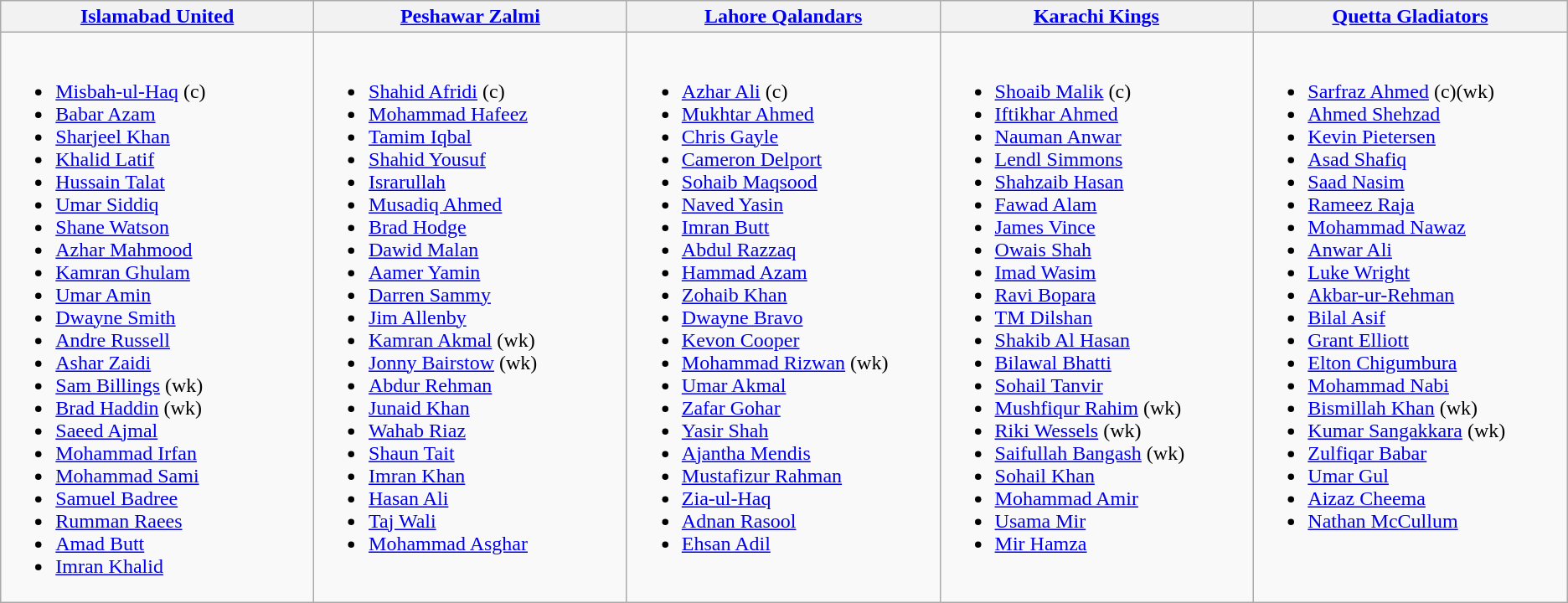<table class="wikitable">
<tr>
<th width=330><a href='#'>Islamabad United</a></th>
<th width=330><a href='#'>Peshawar Zalmi</a></th>
<th width=330><a href='#'>Lahore Qalandars</a></th>
<th width=330><a href='#'>Karachi Kings</a></th>
<th width=330><a href='#'>Quetta Gladiators</a></th>
</tr>
<tr>
<td valign=top><br><ul><li><a href='#'>Misbah-ul-Haq</a> (c)</li><li><a href='#'>Babar Azam</a></li><li><a href='#'>Sharjeel Khan</a></li><li><a href='#'>Khalid Latif</a></li><li><a href='#'>Hussain Talat</a></li><li><a href='#'>Umar Siddiq</a></li><li><a href='#'>Shane Watson</a></li><li><a href='#'>Azhar Mahmood</a></li><li><a href='#'>Kamran Ghulam</a></li><li><a href='#'>Umar Amin</a></li><li><a href='#'>Dwayne Smith</a></li><li><a href='#'>Andre Russell</a></li><li><a href='#'>Ashar Zaidi</a></li><li><a href='#'>Sam Billings</a> (wk)</li><li><a href='#'>Brad Haddin</a> (wk)</li><li><a href='#'>Saeed Ajmal</a></li><li><a href='#'>Mohammad Irfan</a></li><li><a href='#'>Mohammad Sami</a></li><li><a href='#'>Samuel Badree</a></li><li><a href='#'>Rumman Raees</a></li><li><a href='#'>Amad Butt</a></li><li><a href='#'>Imran Khalid</a></li></ul></td>
<td valign=top><br><ul><li><a href='#'>Shahid Afridi</a> (c)</li><li><a href='#'>Mohammad Hafeez</a></li><li><a href='#'>Tamim Iqbal</a></li><li><a href='#'>Shahid Yousuf</a></li><li><a href='#'>Israrullah</a></li><li><a href='#'>Musadiq Ahmed</a></li><li><a href='#'>Brad Hodge</a></li><li><a href='#'>Dawid Malan</a></li><li><a href='#'>Aamer Yamin</a></li><li><a href='#'>Darren Sammy</a></li><li><a href='#'>Jim Allenby</a></li><li><a href='#'>Kamran Akmal</a> (wk)</li><li><a href='#'>Jonny Bairstow</a> (wk)</li><li><a href='#'>Abdur Rehman</a></li><li><a href='#'>Junaid Khan</a></li><li><a href='#'>Wahab Riaz</a></li><li><a href='#'>Shaun Tait</a></li><li><a href='#'>Imran Khan</a></li><li><a href='#'>Hasan Ali</a></li><li><a href='#'>Taj Wali</a></li><li><a href='#'>Mohammad Asghar</a></li></ul></td>
<td valign=top><br><ul><li><a href='#'>Azhar Ali</a> (c)</li><li><a href='#'>Mukhtar Ahmed</a></li><li><a href='#'>Chris Gayle</a></li><li><a href='#'>Cameron Delport</a></li><li><a href='#'>Sohaib Maqsood</a></li><li><a href='#'>Naved Yasin</a></li><li><a href='#'>Imran Butt</a></li><li><a href='#'>Abdul Razzaq</a></li><li><a href='#'>Hammad Azam</a></li><li><a href='#'>Zohaib Khan</a></li><li><a href='#'>Dwayne Bravo</a></li><li><a href='#'>Kevon Cooper</a></li><li><a href='#'>Mohammad Rizwan</a> (wk)</li><li><a href='#'>Umar Akmal</a></li><li><a href='#'>Zafar Gohar</a></li><li><a href='#'>Yasir Shah</a></li><li><a href='#'>Ajantha Mendis</a></li><li><a href='#'>Mustafizur Rahman</a></li><li><a href='#'>Zia-ul-Haq</a></li><li><a href='#'>Adnan Rasool</a></li><li><a href='#'>Ehsan Adil</a></li></ul></td>
<td valign=top><br><ul><li><a href='#'>Shoaib Malik</a> (c)</li><li><a href='#'>Iftikhar Ahmed</a></li><li><a href='#'>Nauman Anwar</a></li><li><a href='#'>Lendl Simmons</a></li><li><a href='#'>Shahzaib Hasan</a></li><li><a href='#'>Fawad Alam</a></li><li><a href='#'>James Vince</a></li><li><a href='#'>Owais Shah</a></li><li><a href='#'>Imad Wasim</a></li><li><a href='#'>Ravi Bopara</a></li><li><a href='#'>TM Dilshan</a></li><li><a href='#'>Shakib Al Hasan</a></li><li><a href='#'>Bilawal Bhatti</a></li><li><a href='#'>Sohail Tanvir</a></li><li><a href='#'>Mushfiqur Rahim</a> (wk)</li><li><a href='#'>Riki Wessels</a> (wk)</li><li><a href='#'>Saifullah Bangash</a> (wk)</li><li><a href='#'>Sohail Khan</a></li><li><a href='#'>Mohammad Amir</a></li><li><a href='#'>Usama Mir</a></li><li><a href='#'>Mir Hamza</a></li></ul></td>
<td valign=top><br><ul><li><a href='#'>Sarfraz Ahmed</a> (c)(wk)</li><li><a href='#'>Ahmed Shehzad</a></li><li><a href='#'>Kevin Pietersen</a></li><li><a href='#'>Asad Shafiq</a></li><li><a href='#'>Saad Nasim</a></li><li><a href='#'>Rameez Raja</a></li><li><a href='#'>Mohammad Nawaz</a></li><li><a href='#'>Anwar Ali</a></li><li><a href='#'>Luke Wright</a></li><li><a href='#'>Akbar-ur-Rehman</a></li><li><a href='#'>Bilal Asif</a></li><li><a href='#'>Grant Elliott</a></li><li><a href='#'>Elton Chigumbura</a></li><li><a href='#'>Mohammad Nabi</a></li><li><a href='#'>Bismillah Khan</a> (wk)</li><li><a href='#'>Kumar Sangakkara</a> (wk)</li><li><a href='#'>Zulfiqar Babar</a></li><li><a href='#'>Umar Gul</a></li><li><a href='#'>Aizaz Cheema</a></li><li><a href='#'>Nathan McCullum</a></li></ul></td>
</tr>
</table>
